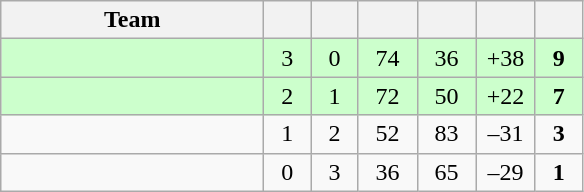<table class="wikitable" style="text-align:center;">
<tr>
<th style="width:10.5em;">Team</th>
<th style="width:1.5em;"></th>
<th style="width:1.5em;"></th>
<th style="width:2.0em;"></th>
<th style="width:2.0em;"></th>
<th style="width:2.0em;"></th>
<th style="width:1.5em;"></th>
</tr>
<tr bgcolor=#cfc>
<td align="left"></td>
<td>3</td>
<td>0</td>
<td>74</td>
<td>36</td>
<td>+38</td>
<td><strong>9</strong></td>
</tr>
<tr bgcolor=#cfc>
<td align="left"></td>
<td>2</td>
<td>1</td>
<td>72</td>
<td>50</td>
<td>+22</td>
<td><strong>7</strong></td>
</tr>
<tr>
<td align="left"></td>
<td>1</td>
<td>2</td>
<td>52</td>
<td>83</td>
<td>–31</td>
<td><strong>3</strong></td>
</tr>
<tr>
<td align="left"></td>
<td>0</td>
<td>3</td>
<td>36</td>
<td>65</td>
<td>–29</td>
<td><strong>1</strong></td>
</tr>
</table>
